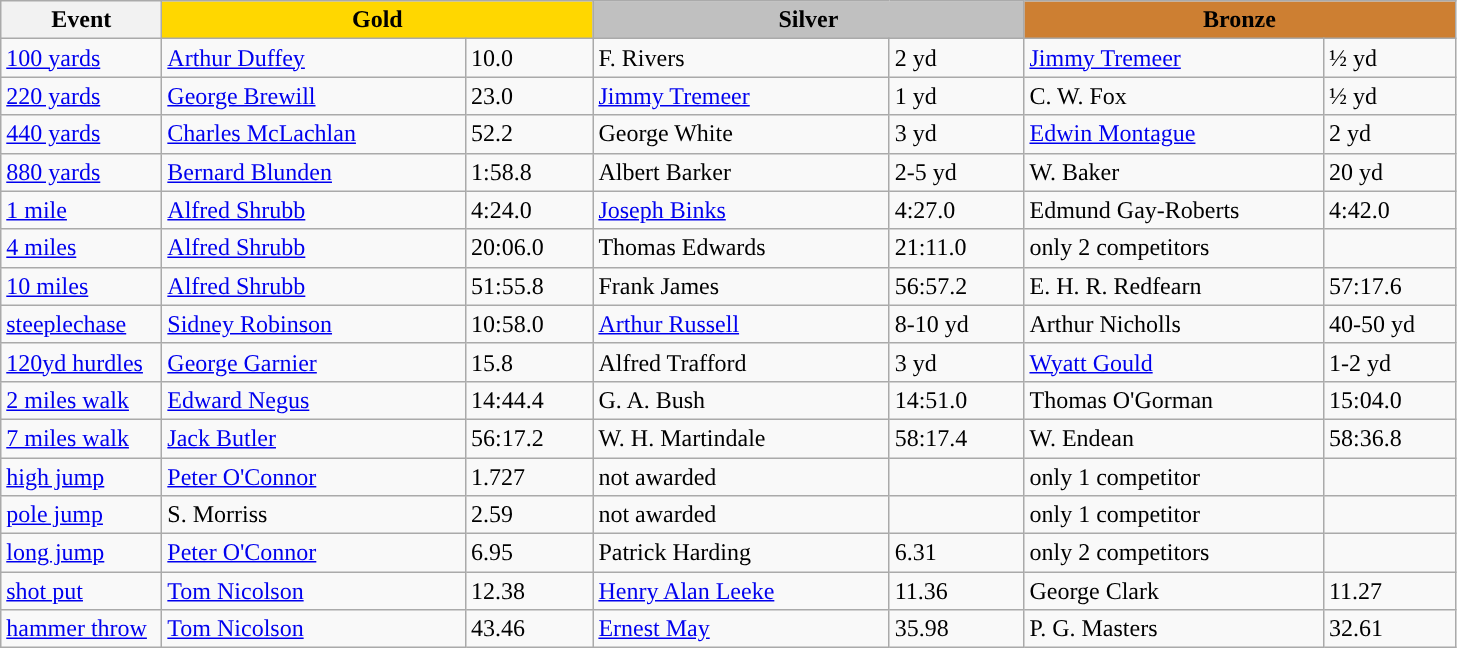<table class="wikitable" style="text-align:left">
<tr>
<th width=100>Event</th>
<th colspan="2" width="280" style="background:gold;">Gold</th>
<th colspan="2" width="280" style="background:silver;">Silver</th>
<th colspan="2" width="280" style="background:#CD7F32;">Bronze</th>
</tr>
<tr>
<td><a href='#'>100 yards</a></td>
<td> <a href='#'>Arthur Duffey</a></td>
<td>10.0</td>
<td>F. Rivers</td>
<td>2 yd</td>
<td><a href='#'>Jimmy Tremeer</a></td>
<td>½ yd</td>
</tr>
<tr>
<td><a href='#'>220 yards</a></td>
<td><a href='#'>George Brewill</a></td>
<td>23.0</td>
<td><a href='#'>Jimmy Tremeer</a></td>
<td>1 yd</td>
<td>C. W. Fox</td>
<td>½ yd</td>
</tr>
<tr>
<td><a href='#'>440 yards</a></td>
<td><a href='#'>Charles McLachlan</a></td>
<td>52.2</td>
<td>George White</td>
<td>3 yd</td>
<td><a href='#'>Edwin Montague</a></td>
<td>2 yd</td>
</tr>
<tr>
<td><a href='#'>880 yards</a></td>
<td> <a href='#'>Bernard Blunden</a></td>
<td>1:58.8</td>
<td>Albert Barker</td>
<td>2-5 yd</td>
<td>W. Baker</td>
<td>20 yd</td>
</tr>
<tr>
<td><a href='#'>1 mile</a></td>
<td><a href='#'>Alfred Shrubb</a></td>
<td>4:24.0</td>
<td><a href='#'>Joseph Binks</a></td>
<td>4:27.0</td>
<td>Edmund Gay-Roberts</td>
<td>4:42.0</td>
</tr>
<tr>
<td><a href='#'>4 miles</a></td>
<td><a href='#'>Alfred Shrubb</a></td>
<td>20:06.0</td>
<td>Thomas Edwards</td>
<td>21:11.0</td>
<td>only 2 competitors</td>
<td></td>
</tr>
<tr>
<td><a href='#'>10 miles</a></td>
<td><a href='#'>Alfred Shrubb</a></td>
<td>51:55.8</td>
<td>Frank James</td>
<td>56:57.2</td>
<td>E. H. R. Redfearn</td>
<td>57:17.6</td>
</tr>
<tr>
<td><a href='#'>steeplechase</a></td>
<td><a href='#'>Sidney Robinson</a></td>
<td>10:58.0</td>
<td><a href='#'>Arthur Russell</a></td>
<td>8-10 yd</td>
<td>Arthur Nicholls</td>
<td>40-50 yd</td>
</tr>
<tr>
<td><a href='#'>120yd hurdles</a></td>
<td><a href='#'>George Garnier</a></td>
<td>15.8</td>
<td>Alfred Trafford</td>
<td>3 yd</td>
<td> <a href='#'>Wyatt Gould</a></td>
<td>1-2 yd</td>
</tr>
<tr>
<td><a href='#'>2 miles walk</a></td>
<td><a href='#'>Edward Negus</a></td>
<td>14:44.4</td>
<td>G. A. Bush</td>
<td>14:51.0</td>
<td>Thomas O'Gorman</td>
<td>15:04.0</td>
</tr>
<tr>
<td><a href='#'>7 miles walk</a></td>
<td><a href='#'>Jack Butler</a></td>
<td>56:17.2</td>
<td>W. H. Martindale</td>
<td>58:17.4</td>
<td>W. Endean</td>
<td>58:36.8</td>
</tr>
<tr>
<td><a href='#'>high jump</a></td>
<td> <a href='#'>Peter O'Connor</a></td>
<td>1.727</td>
<td>not awarded</td>
<td></td>
<td>only 1 competitor</td>
<td></td>
</tr>
<tr>
<td><a href='#'>pole jump</a></td>
<td> S. Morriss</td>
<td>2.59</td>
<td>not awarded</td>
<td></td>
<td>only 1 competitor</td>
<td></td>
</tr>
<tr>
<td><a href='#'>long jump</a></td>
<td> <a href='#'>Peter O'Connor</a></td>
<td>6.95</td>
<td> Patrick Harding</td>
<td>6.31</td>
<td>only 2 competitors</td>
<td></td>
</tr>
<tr>
<td><a href='#'>shot put</a></td>
<td> <a href='#'>Tom Nicolson</a></td>
<td>12.38</td>
<td><a href='#'>Henry Alan Leeke</a></td>
<td>11.36</td>
<td>George Clark</td>
<td>11.27</td>
</tr>
<tr>
<td><a href='#'>hammer throw</a></td>
<td> <a href='#'>Tom Nicolson</a></td>
<td>43.46</td>
<td><a href='#'>Ernest May</a></td>
<td>35.98</td>
<td>P. G. Masters</td>
<td>32.61</td>
</tr>
</table>
